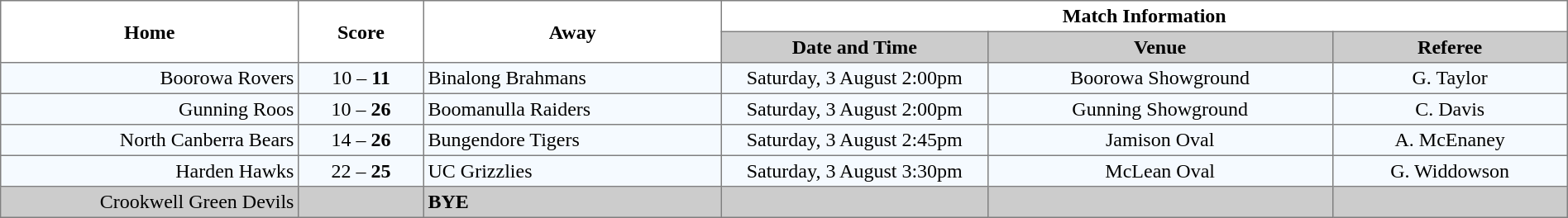<table border="1" cellpadding="3" cellspacing="0" width="100%" style="border-collapse:collapse;  text-align:center;">
<tr>
<th rowspan="2" width="19%">Home</th>
<th rowspan="2" width="8%">Score</th>
<th rowspan="2" width="19%">Away</th>
<th colspan="3">Match Information</th>
</tr>
<tr bgcolor="#CCCCCC">
<th width="17%">Date and Time</th>
<th width="22%">Venue</th>
<th width="50%">Referee</th>
</tr>
<tr style="text-align:center; background:#f5faff;">
<td align="right">Boorowa Rovers <strong></strong></td>
<td align="center">10 – <strong>11</strong></td>
<td align="left"> Binalong Brahmans</td>
<td>Saturday, 3 August 2:00pm</td>
<td>Boorowa Showground</td>
<td>G. Taylor</td>
</tr>
<tr style="text-align:center; background:#f5faff;">
<td align="right">Gunning Roos </td>
<td align="center">10 – <strong>26</strong></td>
<td align="left"> Boomanulla Raiders</td>
<td>Saturday, 3 August 2:00pm</td>
<td>Gunning Showground</td>
<td>C. Davis</td>
</tr>
<tr style="text-align:center; background:#f5faff;">
<td align="right">North Canberra Bears </td>
<td align="center">14 – <strong>26</strong></td>
<td align="left"> Bungendore Tigers</td>
<td>Saturday, 3 August 2:45pm</td>
<td>Jamison Oval</td>
<td>A. McEnaney</td>
</tr>
<tr style="text-align:center; background:#f5faff;">
<td align="right">Harden Hawks </td>
<td align="center">22 – <strong>25</strong></td>
<td align="left"> UC Grizzlies</td>
<td>Saturday, 3 August 3:30pm</td>
<td>McLean Oval</td>
<td>G. Widdowson</td>
</tr>
<tr style="text-align:center; background:#CCCCCC;">
<td align="right">Crookwell Green Devils </td>
<td></td>
<td align="left"><strong>BYE</strong></td>
<td></td>
<td></td>
<td></td>
</tr>
</table>
